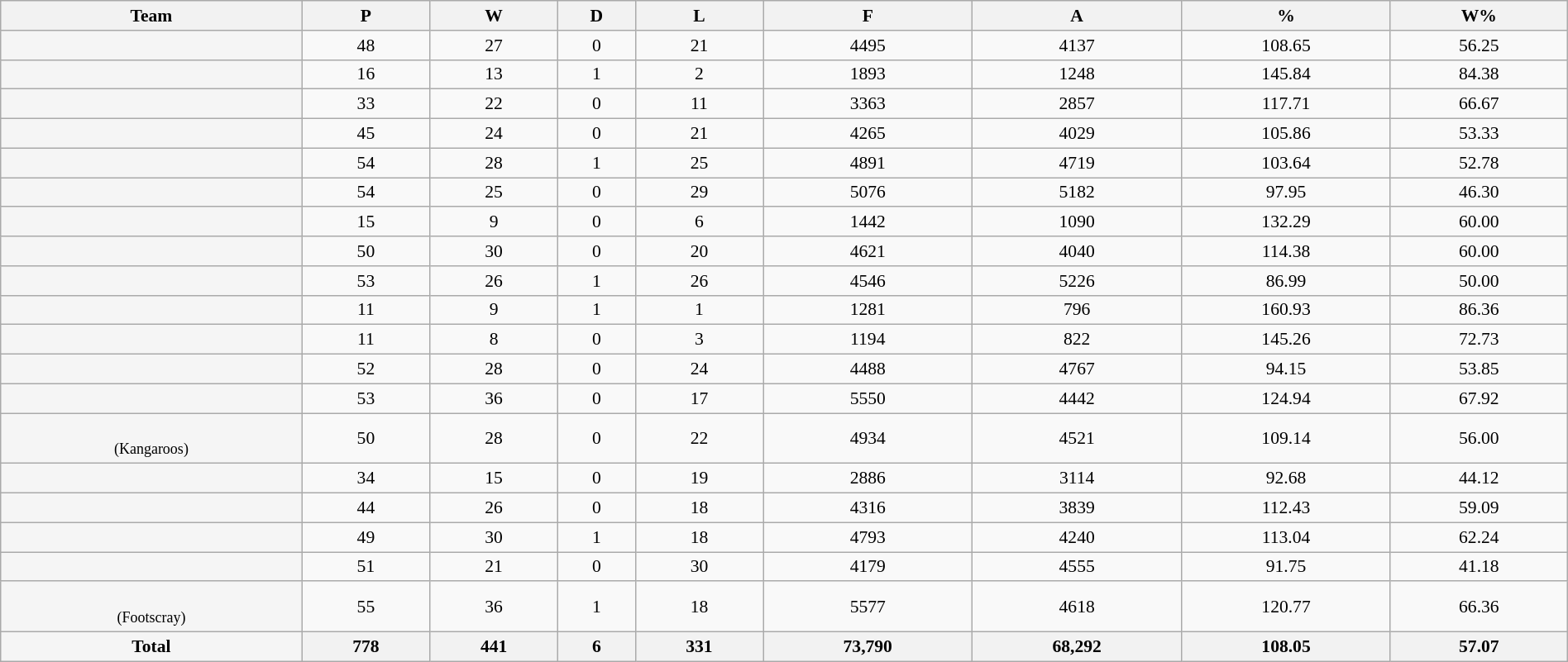<table class="wikitable sortable" style="width:100%; text-align:center; font-size:90%">
<tr>
<th>Team</th>
<th>P</th>
<th>W</th>
<th>D</th>
<th>L</th>
<th>F</th>
<th>A</th>
<th>%</th>
<th>W%</th>
</tr>
<tr>
<td style="background:whitesmoke;"></td>
<td>48</td>
<td>27</td>
<td>0</td>
<td>21</td>
<td>4495</td>
<td>4137</td>
<td>108.65</td>
<td>56.25</td>
</tr>
<tr>
<td style="background:whitesmoke;"></td>
<td>16</td>
<td>13</td>
<td>1</td>
<td>2</td>
<td>1893</td>
<td>1248</td>
<td>145.84</td>
<td>84.38</td>
</tr>
<tr>
<td style="background:whitesmoke;"></td>
<td>33</td>
<td>22</td>
<td>0</td>
<td>11</td>
<td>3363</td>
<td>2857</td>
<td>117.71</td>
<td>66.67</td>
</tr>
<tr>
<td style="background:whitesmoke;"></td>
<td>45</td>
<td>24</td>
<td>0</td>
<td>21</td>
<td>4265</td>
<td>4029</td>
<td>105.86</td>
<td>53.33</td>
</tr>
<tr>
<td style="background:whitesmoke;"></td>
<td>54</td>
<td>28</td>
<td>1</td>
<td>25</td>
<td>4891</td>
<td>4719</td>
<td>103.64</td>
<td>52.78</td>
</tr>
<tr>
<td style="background:whitesmoke;"></td>
<td>54</td>
<td>25</td>
<td>0</td>
<td>29</td>
<td>5076</td>
<td>5182</td>
<td>97.95</td>
<td>46.30</td>
</tr>
<tr>
<td style="background:whitesmoke;"></td>
<td>15</td>
<td>9</td>
<td>0</td>
<td>6</td>
<td>1442</td>
<td>1090</td>
<td>132.29</td>
<td>60.00</td>
</tr>
<tr>
<td style="background:whitesmoke;"></td>
<td>50</td>
<td>30</td>
<td>0</td>
<td>20</td>
<td>4621</td>
<td>4040</td>
<td>114.38</td>
<td>60.00</td>
</tr>
<tr>
<td style="background:whitesmoke;"></td>
<td>53</td>
<td>26</td>
<td>1</td>
<td>26</td>
<td>4546</td>
<td>5226</td>
<td>86.99</td>
<td>50.00</td>
</tr>
<tr>
<td style="background:whitesmoke;"></td>
<td>11</td>
<td>9</td>
<td>1</td>
<td>1</td>
<td>1281</td>
<td>796</td>
<td>160.93</td>
<td>86.36</td>
</tr>
<tr>
<td style="background:whitesmoke;"></td>
<td>11</td>
<td>8</td>
<td>0</td>
<td>3</td>
<td>1194</td>
<td>822</td>
<td>145.26</td>
<td>72.73</td>
</tr>
<tr>
<td style="background:whitesmoke;"></td>
<td>52</td>
<td>28</td>
<td>0</td>
<td>24</td>
<td>4488</td>
<td>4767</td>
<td>94.15</td>
<td>53.85</td>
</tr>
<tr>
<td style="background:whitesmoke;"></td>
<td>53</td>
<td>36</td>
<td>0</td>
<td>17</td>
<td>5550</td>
<td>4442</td>
<td>124.94</td>
<td>67.92</td>
</tr>
<tr>
<td style="background:whitesmoke;"><br><small>(Kangaroos)</small></td>
<td>50</td>
<td>28</td>
<td>0</td>
<td>22</td>
<td>4934</td>
<td>4521</td>
<td>109.14</td>
<td>56.00</td>
</tr>
<tr>
<td style="background:whitesmoke;"></td>
<td>34</td>
<td>15</td>
<td>0</td>
<td>19</td>
<td>2886</td>
<td>3114</td>
<td>92.68</td>
<td>44.12</td>
</tr>
<tr>
<td style="background:whitesmoke;"></td>
<td>44</td>
<td>26</td>
<td>0</td>
<td>18</td>
<td>4316</td>
<td>3839</td>
<td>112.43</td>
<td>59.09</td>
</tr>
<tr>
<td style="background:whitesmoke;"></td>
<td>49</td>
<td>30</td>
<td>1</td>
<td>18</td>
<td>4793</td>
<td>4240</td>
<td>113.04</td>
<td>62.24</td>
</tr>
<tr>
<td style="background:whitesmoke;"></td>
<td>51</td>
<td>21</td>
<td>0</td>
<td>30</td>
<td>4179</td>
<td>4555</td>
<td>91.75</td>
<td>41.18</td>
</tr>
<tr>
<td style="background:whitesmoke;"><br><small>(Footscray)</small></td>
<td>55</td>
<td>36</td>
<td>1</td>
<td>18</td>
<td>5577</td>
<td>4618</td>
<td>120.77</td>
<td>66.36</td>
</tr>
<tr class="sortbottom">
<th style="background:whitesmoke;"><strong>Total</strong></th>
<th><strong>778</strong></th>
<th><strong>441</strong></th>
<th><strong>6</strong></th>
<th><strong>331</strong></th>
<th><strong>73,790</strong></th>
<th><strong>68,292</strong></th>
<th><strong>108.05</strong></th>
<th><strong>57.07</strong></th>
</tr>
</table>
